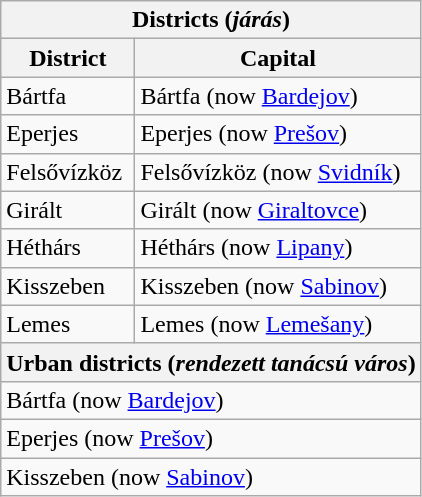<table class="wikitable">
<tr>
<th colspan=2>Districts (<em>járás</em>)</th>
</tr>
<tr>
<th>District</th>
<th>Capital</th>
</tr>
<tr>
<td> Bártfa</td>
<td>Bártfa (now <a href='#'>Bardejov</a>)</td>
</tr>
<tr>
<td> Eperjes</td>
<td>Eperjes (now <a href='#'>Prešov</a>)</td>
</tr>
<tr>
<td> Felsővízköz</td>
<td>Felsővízköz (now <a href='#'>Svidník</a>)</td>
</tr>
<tr>
<td> Girált</td>
<td>Girált (now <a href='#'>Giraltovce</a>)</td>
</tr>
<tr>
<td> Héthárs</td>
<td>Héthárs (now <a href='#'>Lipany</a>)</td>
</tr>
<tr>
<td> Kisszeben</td>
<td>Kisszeben (now <a href='#'>Sabinov</a>)</td>
</tr>
<tr>
<td> Lemes</td>
<td>Lemes (now <a href='#'>Lemešany</a>)</td>
</tr>
<tr>
<th colspan=2> Urban districts (<em>rendezett tanácsú város</em>)</th>
</tr>
<tr>
<td colspan=2>Bártfa (now <a href='#'>Bardejov</a>)</td>
</tr>
<tr>
<td colspan=2>Eperjes (now <a href='#'>Prešov</a>)</td>
</tr>
<tr>
<td colspan=2>Kisszeben (now <a href='#'>Sabinov</a>)</td>
</tr>
</table>
